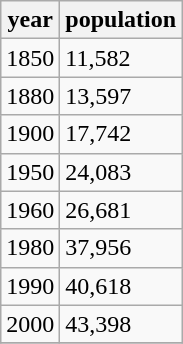<table class="wikitable">
<tr>
<th>year</th>
<th>population</th>
</tr>
<tr>
<td>1850</td>
<td>11,582</td>
</tr>
<tr>
<td>1880</td>
<td>13,597</td>
</tr>
<tr>
<td>1900</td>
<td>17,742</td>
</tr>
<tr>
<td>1950</td>
<td>24,083</td>
</tr>
<tr>
<td>1960</td>
<td>26,681</td>
</tr>
<tr>
<td>1980</td>
<td>37,956</td>
</tr>
<tr>
<td>1990</td>
<td>40,618</td>
</tr>
<tr>
<td>2000</td>
<td>43,398</td>
</tr>
<tr>
</tr>
</table>
